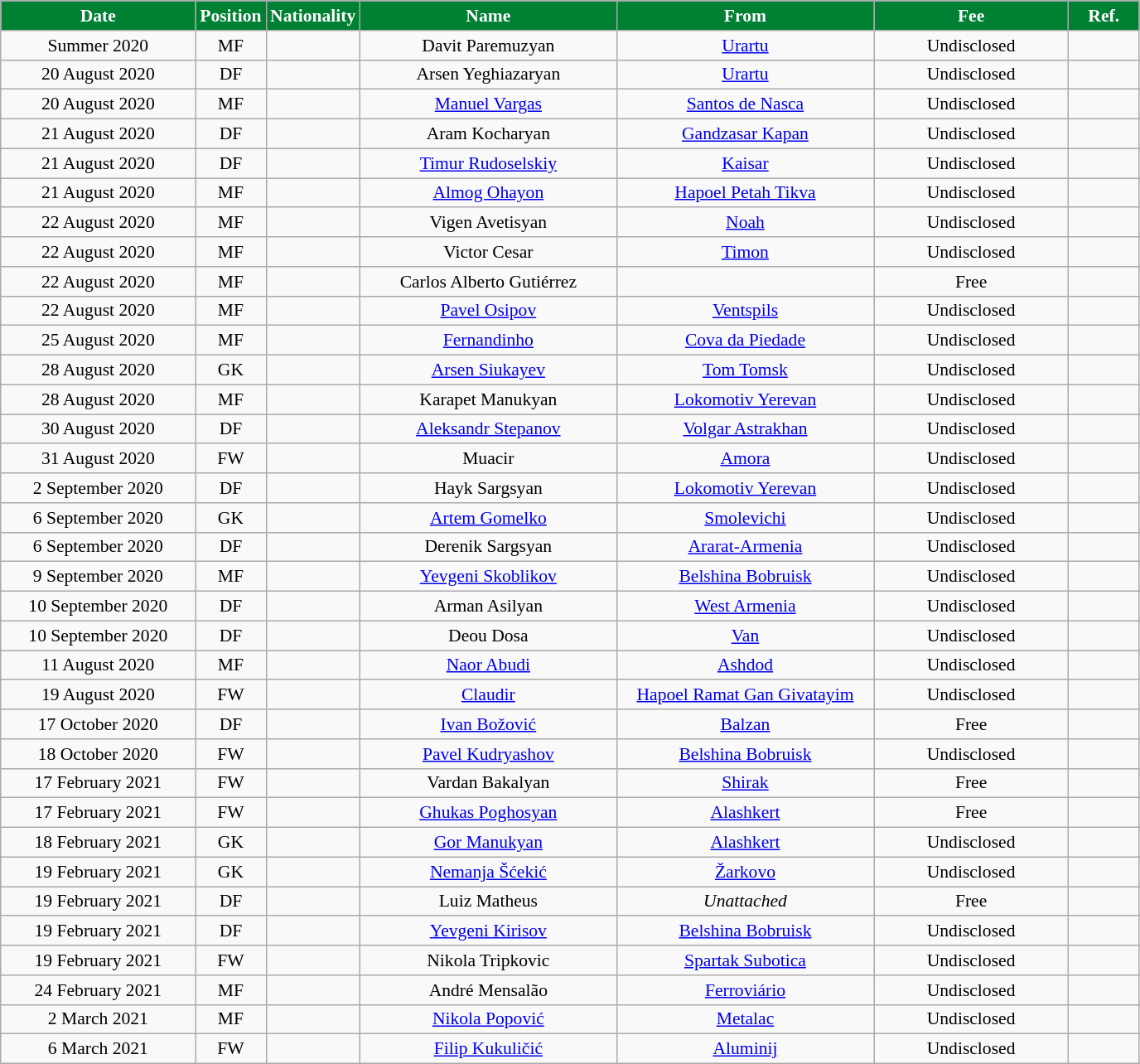<table class="wikitable"  style="text-align:center; font-size:90%; ">
<tr>
<th style="background:#008033; color:white; width:150px;">Date</th>
<th style="background:#008033; color:white; width:50px;">Position</th>
<th style="background:#008033; color:white; width:50px;">Nationality</th>
<th style="background:#008033; color:white; width:200px;">Name</th>
<th style="background:#008033; color:white; width:200px;">From</th>
<th style="background:#008033; color:white; width:150px;">Fee</th>
<th style="background:#008033; color:white; width:50px;">Ref.</th>
</tr>
<tr>
<td>Summer 2020</td>
<td>MF</td>
<td></td>
<td>Davit Paremuzyan</td>
<td><a href='#'>Urartu</a></td>
<td>Undisclosed</td>
<td></td>
</tr>
<tr>
<td>20 August 2020</td>
<td>DF</td>
<td></td>
<td>Arsen Yeghiazaryan</td>
<td><a href='#'>Urartu</a></td>
<td>Undisclosed</td>
<td></td>
</tr>
<tr>
<td>20 August 2020</td>
<td>MF</td>
<td></td>
<td><a href='#'>Manuel Vargas</a></td>
<td><a href='#'>Santos de Nasca</a></td>
<td>Undisclosed</td>
<td></td>
</tr>
<tr>
<td>21 August 2020</td>
<td>DF</td>
<td></td>
<td>Aram Kocharyan</td>
<td><a href='#'>Gandzasar Kapan</a></td>
<td>Undisclosed</td>
<td></td>
</tr>
<tr>
<td>21 August 2020</td>
<td>DF</td>
<td></td>
<td><a href='#'>Timur Rudoselskiy</a></td>
<td><a href='#'>Kaisar</a></td>
<td>Undisclosed</td>
<td></td>
</tr>
<tr>
<td>21 August 2020</td>
<td>MF</td>
<td></td>
<td><a href='#'>Almog Ohayon</a></td>
<td><a href='#'>Hapoel Petah Tikva</a></td>
<td>Undisclosed</td>
<td></td>
</tr>
<tr>
<td>22 August 2020</td>
<td>MF</td>
<td></td>
<td>Vigen Avetisyan</td>
<td><a href='#'>Noah</a></td>
<td>Undisclosed</td>
<td></td>
</tr>
<tr>
<td>22 August 2020</td>
<td>MF</td>
<td></td>
<td>Victor Cesar</td>
<td><a href='#'>Timon</a></td>
<td>Undisclosed</td>
<td></td>
</tr>
<tr>
<td>22 August 2020</td>
<td>MF</td>
<td></td>
<td>Carlos Alberto Gutiérrez</td>
<td></td>
<td>Free</td>
<td></td>
</tr>
<tr>
<td>22 August 2020</td>
<td>MF</td>
<td></td>
<td><a href='#'>Pavel Osipov</a></td>
<td><a href='#'>Ventspils</a></td>
<td>Undisclosed</td>
<td></td>
</tr>
<tr>
<td>25 August 2020</td>
<td>MF</td>
<td></td>
<td><a href='#'>Fernandinho</a></td>
<td><a href='#'>Cova da Piedade</a></td>
<td>Undisclosed</td>
<td></td>
</tr>
<tr>
<td>28 August 2020</td>
<td>GK</td>
<td></td>
<td><a href='#'>Arsen Siukayev</a></td>
<td><a href='#'>Tom Tomsk</a></td>
<td>Undisclosed</td>
<td></td>
</tr>
<tr>
<td>28 August 2020</td>
<td>MF</td>
<td></td>
<td>Karapet Manukyan</td>
<td><a href='#'>Lokomotiv Yerevan</a></td>
<td>Undisclosed</td>
<td></td>
</tr>
<tr>
<td>30 August 2020</td>
<td>DF</td>
<td></td>
<td><a href='#'>Aleksandr Stepanov</a></td>
<td><a href='#'>Volgar Astrakhan</a></td>
<td>Undisclosed</td>
<td></td>
</tr>
<tr>
<td>31 August 2020</td>
<td>FW</td>
<td></td>
<td>Muacir</td>
<td><a href='#'>Amora</a></td>
<td>Undisclosed</td>
<td></td>
</tr>
<tr>
<td>2 September 2020</td>
<td>DF</td>
<td></td>
<td>Hayk Sargsyan</td>
<td><a href='#'>Lokomotiv Yerevan</a></td>
<td>Undisclosed</td>
<td></td>
</tr>
<tr>
<td>6 September 2020</td>
<td>GK</td>
<td></td>
<td><a href='#'>Artem Gomelko</a></td>
<td><a href='#'>Smolevichi</a></td>
<td>Undisclosed</td>
<td></td>
</tr>
<tr>
<td>6 September 2020</td>
<td>DF</td>
<td></td>
<td>Derenik Sargsyan</td>
<td><a href='#'>Ararat-Armenia</a></td>
<td>Undisclosed</td>
<td></td>
</tr>
<tr>
<td>9 September 2020</td>
<td>MF</td>
<td></td>
<td><a href='#'>Yevgeni Skoblikov</a></td>
<td><a href='#'>Belshina Bobruisk</a></td>
<td>Undisclosed</td>
<td></td>
</tr>
<tr>
<td>10 September 2020</td>
<td>DF</td>
<td></td>
<td>Arman Asilyan</td>
<td><a href='#'>West Armenia</a></td>
<td>Undisclosed</td>
<td></td>
</tr>
<tr>
<td>10 September 2020</td>
<td>DF</td>
<td></td>
<td>Deou Dosa</td>
<td><a href='#'>Van</a></td>
<td>Undisclosed</td>
<td></td>
</tr>
<tr>
<td>11 August 2020</td>
<td>MF</td>
<td></td>
<td><a href='#'>Naor Abudi</a></td>
<td><a href='#'>Ashdod</a></td>
<td>Undisclosed</td>
<td></td>
</tr>
<tr>
<td>19 August 2020</td>
<td>FW</td>
<td></td>
<td><a href='#'>Claudir</a></td>
<td><a href='#'>Hapoel Ramat Gan Givatayim</a></td>
<td>Undisclosed</td>
<td></td>
</tr>
<tr>
<td>17 October 2020</td>
<td>DF</td>
<td></td>
<td><a href='#'>Ivan Božović</a></td>
<td><a href='#'>Balzan</a></td>
<td>Free</td>
<td></td>
</tr>
<tr>
<td>18 October 2020</td>
<td>FW</td>
<td></td>
<td><a href='#'>Pavel Kudryashov</a></td>
<td><a href='#'>Belshina Bobruisk</a></td>
<td>Undisclosed</td>
<td></td>
</tr>
<tr>
<td>17 February 2021</td>
<td>FW</td>
<td></td>
<td>Vardan Bakalyan</td>
<td><a href='#'>Shirak</a></td>
<td>Free</td>
<td></td>
</tr>
<tr>
<td>17 February 2021</td>
<td>FW</td>
<td></td>
<td><a href='#'>Ghukas Poghosyan</a></td>
<td><a href='#'>Alashkert</a></td>
<td>Free</td>
<td></td>
</tr>
<tr>
<td>18 February 2021</td>
<td>GK</td>
<td></td>
<td><a href='#'>Gor Manukyan</a></td>
<td><a href='#'>Alashkert</a></td>
<td>Undisclosed</td>
<td></td>
</tr>
<tr>
<td>19 February 2021</td>
<td>GK</td>
<td></td>
<td><a href='#'>Nemanja Šćekić</a></td>
<td><a href='#'>Žarkovo</a></td>
<td>Undisclosed</td>
<td></td>
</tr>
<tr>
<td>19 February 2021</td>
<td>DF</td>
<td></td>
<td>Luiz Matheus</td>
<td><em>Unattached</em></td>
<td>Free</td>
<td></td>
</tr>
<tr>
<td>19 February 2021</td>
<td>DF</td>
<td></td>
<td><a href='#'>Yevgeni Kirisov</a></td>
<td><a href='#'>Belshina Bobruisk</a></td>
<td>Undisclosed</td>
<td></td>
</tr>
<tr>
<td>19 February 2021</td>
<td>FW</td>
<td></td>
<td>Nikola Tripkovic</td>
<td><a href='#'>Spartak Subotica</a></td>
<td>Undisclosed</td>
<td></td>
</tr>
<tr>
<td>24 February 2021</td>
<td>MF</td>
<td></td>
<td>André Mensalão</td>
<td><a href='#'>Ferroviário</a></td>
<td>Undisclosed</td>
<td></td>
</tr>
<tr>
<td>2 March 2021</td>
<td>MF</td>
<td></td>
<td><a href='#'>Nikola Popović</a></td>
<td><a href='#'>Metalac</a></td>
<td>Undisclosed</td>
<td></td>
</tr>
<tr>
<td>6 March 2021</td>
<td>FW</td>
<td></td>
<td><a href='#'>Filip Kukuličić</a></td>
<td><a href='#'>Aluminij</a></td>
<td>Undisclosed</td>
<td></td>
</tr>
</table>
